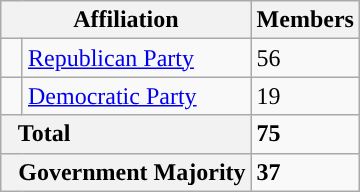<table class="wikitable">
<tr>
<th colspan="2">Affiliation</th>
<th>Members</th>
</tr>
<tr>
<td style="background-color:"> </td>
<td><a href='#'>Republican Party</a></td>
<td>56</td>
</tr>
<tr>
<td style="background-color:"> </td>
<td><a href='#'>Democratic Party</a></td>
<td>19</td>
</tr>
<tr>
<th colspan="2" style="text-align:left">  Total</th>
<td><strong>75</strong></td>
</tr>
<tr>
<th colspan="2" style="text-align:left">  Government Majority</th>
<td><strong>37</strong></td>
</tr>
</table>
